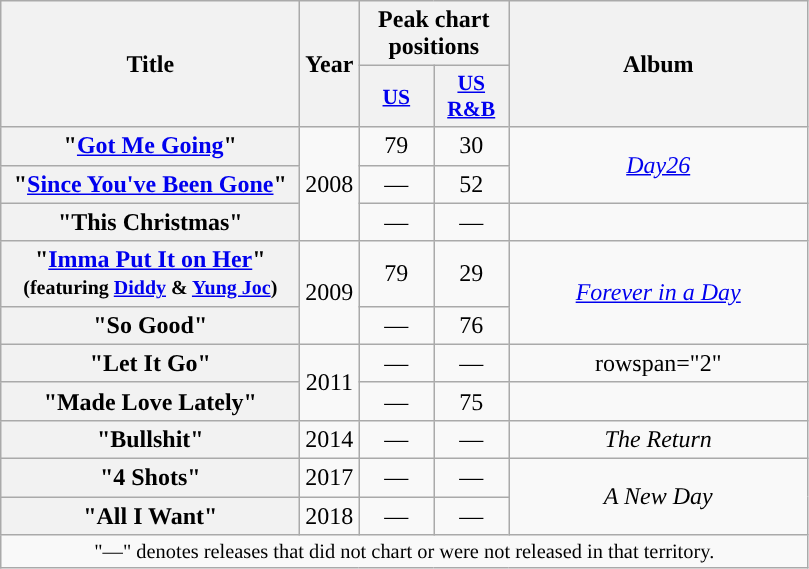<table class="wikitable plainrowheaders" style="text-align:center;" border="1">
<tr>
<th scope="col" rowspan="2" style="width:12em;">Title</th>
<th scope="col" rowspan="2">Year</th>
<th scope="col" colspan="2">Peak chart positions</th>
<th scope="col" rowspan="2" style="width:12em;">Album</th>
</tr>
<tr>
<th scope="col" style="width:3em;font-size:90%;"><a href='#'>US</a><br></th>
<th scope="col" style="width:3em;font-size:90%;"><a href='#'>US <br> R&B</a><br></th>
</tr>
<tr>
<th scope="row">"<a href='#'>Got Me Going</a>"</th>
<td rowspan="3">2008</td>
<td align="center">79</td>
<td align="center">30</td>
<td rowspan="2"><em><a href='#'>Day26</a></em></td>
</tr>
<tr>
<th scope="row">"<a href='#'>Since You've Been Gone</a>"</th>
<td align="center">—</td>
<td align="center">52</td>
</tr>
<tr>
<th scope="row">"This Christmas"</th>
<td align="center">—</td>
<td align="center">—</td>
<td></td>
</tr>
<tr>
<th scope="row">"<a href='#'>Imma Put It on Her</a>" <br> <small>(featuring <a href='#'>Diddy</a> & <a href='#'>Yung Joc</a>)</small></th>
<td align="center" rowspan="2">2009</td>
<td align="center">79</td>
<td align="center">29</td>
<td rowspan="2"><em><a href='#'>Forever in a Day</a></em></td>
</tr>
<tr>
<th scope="row">"So Good"</th>
<td align="center">—</td>
<td align="center">76</td>
</tr>
<tr>
<th scope="row">"Let It Go"</th>
<td align="center" rowspan="2">2011</td>
<td align="center">—</td>
<td align="center">—</td>
<td>rowspan="2" </td>
</tr>
<tr>
<th scope="row">"Made Love Lately"</th>
<td align="center">—</td>
<td align="center">75</td>
</tr>
<tr>
<th scope="row">"Bullshit"</th>
<td align="center">2014</td>
<td align="center">—</td>
<td align="center">—</td>
<td><em>The Return</em></td>
</tr>
<tr>
<th scope="row">"4 Shots"</th>
<td align="center">2017</td>
<td align="center">—</td>
<td align="center">—</td>
<td rowspan="2"><em>A New Day</em></td>
</tr>
<tr>
<th scope="row">"All I Want"</th>
<td align="center">2018</td>
<td align="center">—</td>
<td align="center">—</td>
</tr>
<tr>
<td colspan="13" style="font-size:85%">"—" denotes releases that did not chart or were not released in that territory.</td>
</tr>
</table>
